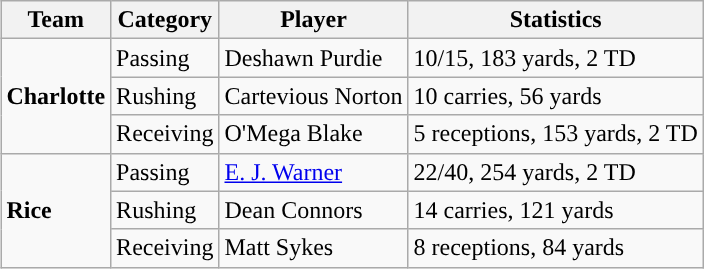<table class="wikitable" style="float: right;">
<tr>
<th>Team</th>
<th>Category</th>
<th>Player</th>
<th>Statistics</th>
</tr>
<tr>
<td rowspan=3><strong>Charlotte</strong></td>
<td>Passing</td>
<td>Deshawn Purdie</td>
<td>10/15, 183 yards, 2 TD</td>
</tr>
<tr>
<td>Rushing</td>
<td>Cartevious Norton</td>
<td>10 carries, 56 yards</td>
</tr>
<tr>
<td>Receiving</td>
<td>O'Mega Blake</td>
<td>5 receptions, 153 yards, 2 TD</td>
</tr>
<tr>
<td rowspan=3><strong>Rice</strong></td>
<td>Passing</td>
<td><a href='#'>E. J. Warner</a></td>
<td>22/40, 254 yards, 2 TD</td>
</tr>
<tr>
<td>Rushing</td>
<td>Dean Connors</td>
<td>14 carries, 121 yards</td>
</tr>
<tr>
<td>Receiving</td>
<td>Matt Sykes</td>
<td>8 receptions, 84 yards</td>
</tr>
</table>
